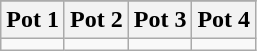<table class="wikitable">
<tr>
</tr>
<tr>
<th>Pot 1</th>
<th>Pot 2</th>
<th>Pot 3</th>
<th>Pot 4</th>
</tr>
<tr>
<td valign=top></td>
<td valign=top></td>
<td valign=top></td>
<td valign=top></td>
</tr>
</table>
